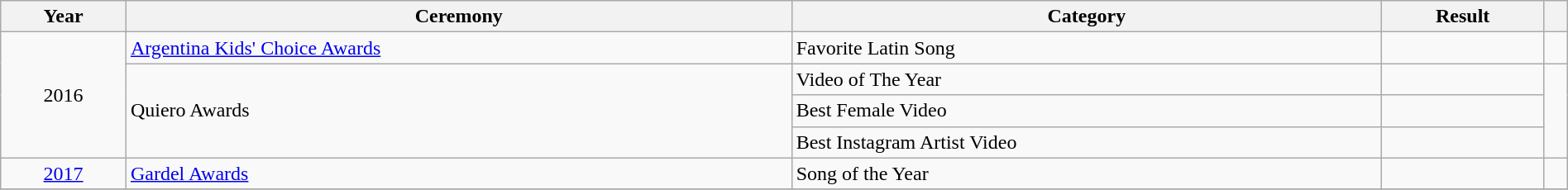<table class="wikitable sortable plainrowheaders" style="width:100%">
<tr>
<th>Year</th>
<th>Ceremony</th>
<th>Category</th>
<th>Result</th>
<th class="unsortable"></th>
</tr>
<tr>
<td rowspan="4" style="text-align:center;">2016</td>
<td><a href='#'>Argentina Kids' Choice Awards</a></td>
<td>Favorite Latin Song</td>
<td></td>
<td></td>
</tr>
<tr>
<td rowspan="3">Quiero Awards</td>
<td>Video of The Year</td>
<td></td>
<td rowspan="3"></td>
</tr>
<tr>
<td>Best Female Video</td>
<td></td>
</tr>
<tr>
<td>Best Instagram Artist Video</td>
<td></td>
</tr>
<tr>
<td style="text-align:center;"><a href='#'>2017</a></td>
<td><a href='#'>Gardel Awards</a></td>
<td>Song of the Year</td>
<td></td>
<td></td>
</tr>
<tr>
</tr>
</table>
